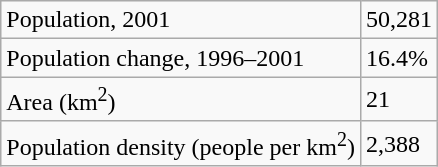<table class="wikitable">
<tr>
<td>Population, 2001</td>
<td>50,281</td>
</tr>
<tr>
<td>Population change, 1996–2001</td>
<td>16.4%</td>
</tr>
<tr>
<td>Area (km<sup>2</sup>)</td>
<td>21</td>
</tr>
<tr>
<td>Population density (people per km<sup>2</sup>)</td>
<td>2,388</td>
</tr>
</table>
